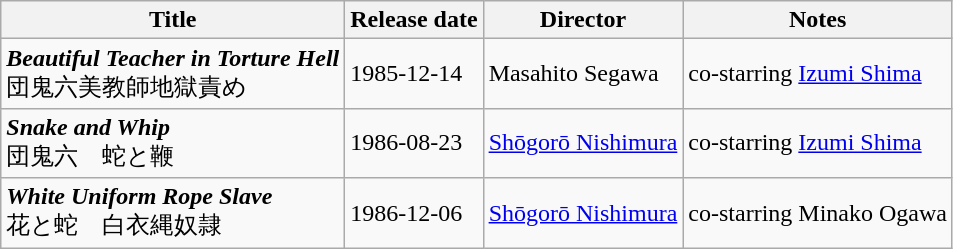<table class="wikitable">
<tr>
<th>Title</th>
<th>Release date</th>
<th>Director</th>
<th>Notes</th>
</tr>
<tr>
<td><strong><em>Beautiful Teacher in Torture Hell</em></strong><br>団鬼六美教師地獄責め</td>
<td>1985-12-14</td>
<td>Masahito Segawa</td>
<td>co-starring <a href='#'>Izumi Shima</a></td>
</tr>
<tr>
<td><strong><em>Snake and Whip</em></strong><br>団鬼六　蛇と鞭</td>
<td>1986-08-23</td>
<td><a href='#'>Shōgorō Nishimura</a></td>
<td>co-starring <a href='#'>Izumi Shima</a></td>
</tr>
<tr>
<td><strong><em>White Uniform Rope Slave</em></strong><br>花と蛇　白衣縄奴隷</td>
<td>1986-12-06</td>
<td><a href='#'>Shōgorō Nishimura</a></td>
<td>co-starring Minako Ogawa</td>
</tr>
</table>
